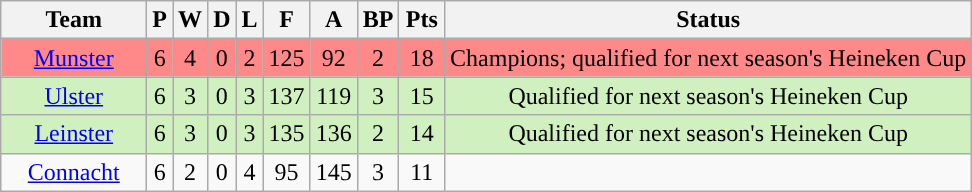<table class="wikitable" style="text-align:center;">
<tr>
<th width="90px">Team</th>
<th>P</th>
<th>W</th>
<th>D</th>
<th>L</th>
<th width="23px">F</th>
<th width="23px">A</th>
<th>BP</th>
<th width="23px">Pts</th>
<th>Status</th>
</tr>
<tr bgcolor="#FF8888">
<td> <a href='#'>Munster</a></td>
<td>6</td>
<td>4</td>
<td>0</td>
<td>2</td>
<td>125</td>
<td>92</td>
<td>2</td>
<td>18</td>
<td>Champions; qualified for next season's Heineken Cup</td>
</tr>
<tr bgcolor="#D0F0C0">
<td> <a href='#'>Ulster</a></td>
<td>6</td>
<td>3</td>
<td>0</td>
<td>3</td>
<td>137</td>
<td>119</td>
<td>3</td>
<td>15</td>
<td>Qualified for next season's Heineken Cup</td>
</tr>
<tr bgcolor="#D0F0C0">
<td> <a href='#'>Leinster</a></td>
<td>6</td>
<td>3</td>
<td>0</td>
<td>3</td>
<td>135</td>
<td>136</td>
<td>2</td>
<td>14</td>
<td>Qualified for next season's Heineken Cup</td>
</tr>
<tr>
<td> <a href='#'>Connacht</a></td>
<td>6</td>
<td>2</td>
<td>0</td>
<td>4</td>
<td>95</td>
<td>145</td>
<td>3</td>
<td>11</td>
<td></td>
</tr>
</table>
